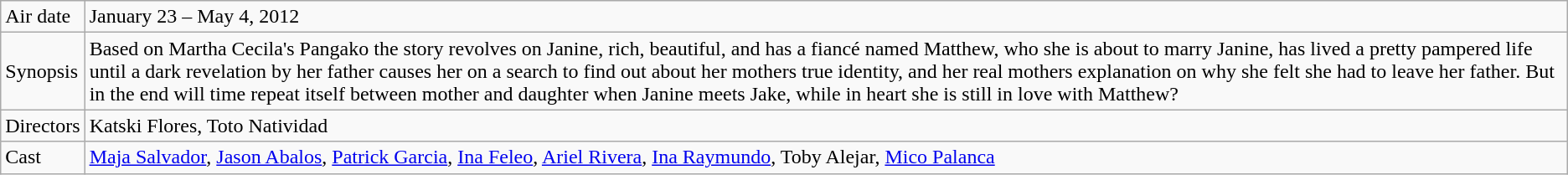<table class="wikitable">
<tr>
<td>Air date</td>
<td>January 23 – May 4, 2012</td>
</tr>
<tr>
<td>Synopsis</td>
<td>Based on Martha Cecila's Pangako the story revolves on Janine, rich, beautiful, and has a fiancé named Matthew, who she is about to marry Janine, has lived a pretty pampered life until a dark revelation by her father causes her on a search to find out about her mothers true identity, and her real mothers explanation on why she felt she had to leave her father. But in the end will time repeat itself between mother and daughter when Janine meets Jake, while in heart she is still in love with Matthew?</td>
</tr>
<tr>
<td>Directors</td>
<td>Katski Flores, Toto Natividad</td>
</tr>
<tr>
<td>Cast</td>
<td><a href='#'>Maja Salvador</a>, <a href='#'>Jason Abalos</a>, <a href='#'>Patrick Garcia</a>, <a href='#'>Ina Feleo</a>, <a href='#'>Ariel Rivera</a>, <a href='#'>Ina Raymundo</a>, Toby Alejar, <a href='#'>Mico Palanca</a></td>
</tr>
</table>
